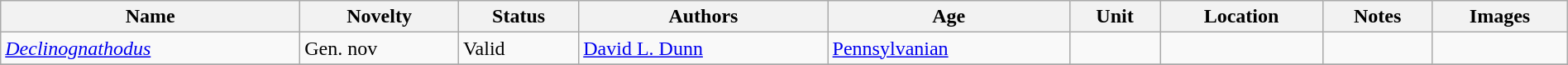<table class="wikitable sortable" align="center" width="100%">
<tr>
<th>Name</th>
<th>Novelty</th>
<th>Status</th>
<th>Authors</th>
<th>Age</th>
<th>Unit</th>
<th>Location</th>
<th>Notes</th>
<th>Images</th>
</tr>
<tr>
<td><em><a href='#'>Declinognathodus</a></em></td>
<td>Gen. nov</td>
<td>Valid</td>
<td><a href='#'>David L. Dunn</a></td>
<td><a href='#'>Pennsylvanian</a></td>
<td></td>
<td></td>
<td></td>
<td></td>
</tr>
<tr>
</tr>
</table>
